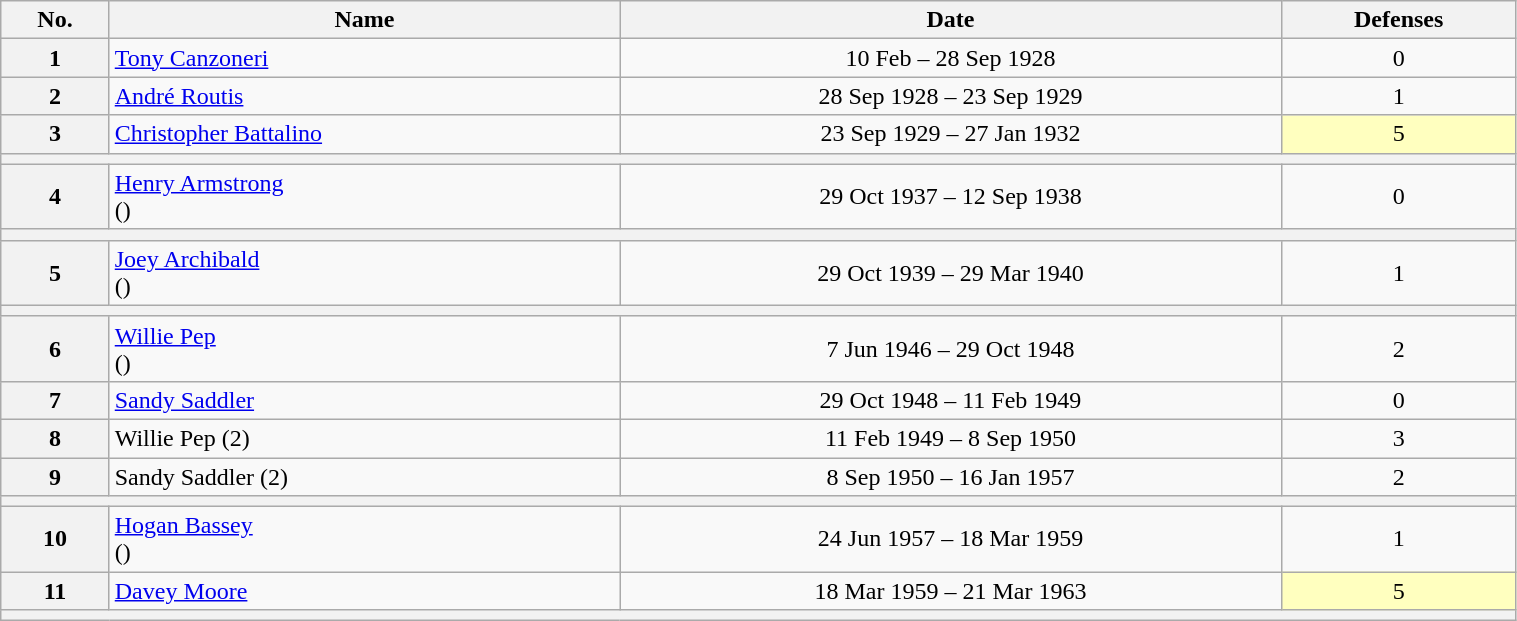<table class="wikitable sortable" style="width:80%">
<tr>
<th>No.</th>
<th>Name</th>
<th>Date</th>
<th>Defenses</th>
</tr>
<tr align=center>
<th>1</th>
<td align=left><a href='#'>Tony Canzoneri</a></td>
<td>10 Feb – 28 Sep 1928</td>
<td>0</td>
</tr>
<tr align=center>
<th>2</th>
<td align=left><a href='#'>André Routis</a></td>
<td>28 Sep 1928 – 23 Sep 1929</td>
<td>1</td>
</tr>
<tr align=center>
<th>3</th>
<td align=left><a href='#'>Christopher Battalino</a></td>
<td>23 Sep 1929 – 27 Jan 1932</td>
<td style="background:#ffffbf;">5</td>
</tr>
<tr align=center>
<th colspan=4></th>
</tr>
<tr align=center>
<th>4</th>
<td align=left><a href='#'>Henry Armstrong</a><br>()</td>
<td>29 Oct 1937 – 12 Sep 1938</td>
<td>0</td>
</tr>
<tr align=center>
<th colspan=4></th>
</tr>
<tr align=center>
<th>5</th>
<td align=left><a href='#'>Joey Archibald</a><br>()</td>
<td>29 Oct 1939 – 29 Mar 1940</td>
<td>1</td>
</tr>
<tr align=center>
<th colspan=4></th>
</tr>
<tr align=center>
<th>6</th>
<td align=left><a href='#'>Willie Pep</a><br>()</td>
<td>7 Jun 1946 – 29 Oct 1948</td>
<td>2</td>
</tr>
<tr align=center>
<th>7</th>
<td align=left><a href='#'>Sandy Saddler</a></td>
<td>29 Oct 1948 – 11 Feb 1949</td>
<td>0</td>
</tr>
<tr align=center>
<th>8</th>
<td align=left>Willie Pep (2)</td>
<td>11 Feb 1949 – 8 Sep 1950</td>
<td>3</td>
</tr>
<tr align=center>
<th>9</th>
<td align=left>Sandy Saddler (2)</td>
<td>8 Sep 1950 – 16 Jan 1957</td>
<td>2</td>
</tr>
<tr align=center>
<th colspan=4></th>
</tr>
<tr align=center>
<th>10</th>
<td align=left><a href='#'>Hogan Bassey</a><br>()</td>
<td>24 Jun 1957 – 18 Mar 1959</td>
<td>1</td>
</tr>
<tr align=center>
<th>11</th>
<td align=left><a href='#'>Davey Moore</a></td>
<td>18 Mar 1959 – 21 Mar 1963</td>
<td style="background:#ffffbf;">5</td>
</tr>
<tr align=center>
<th colspan=4></th>
</tr>
</table>
